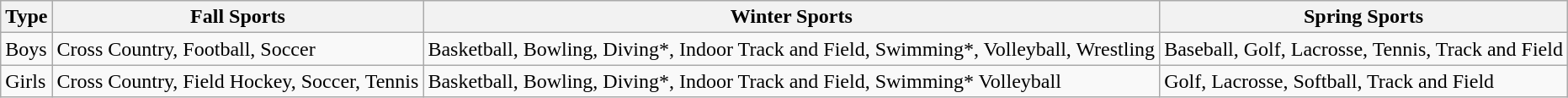<table class="wikitable">
<tr>
<th>Type</th>
<th>Fall Sports</th>
<th>Winter Sports</th>
<th>Spring Sports</th>
</tr>
<tr>
<td>Boys</td>
<td>Cross Country, Football, Soccer</td>
<td>Basketball, Bowling, Diving*, Indoor Track and Field, Swimming*, Volleyball, Wrestling</td>
<td>Baseball, Golf, Lacrosse, Tennis, Track and Field</td>
</tr>
<tr>
<td>Girls</td>
<td>Cross Country, Field Hockey, Soccer, Tennis</td>
<td>Basketball, Bowling, Diving*, Indoor Track and Field, Swimming* Volleyball</td>
<td>Golf, Lacrosse, Softball, Track and Field</td>
</tr>
</table>
